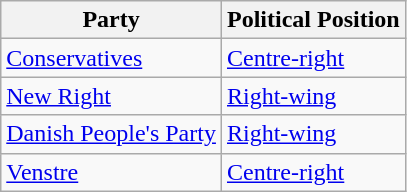<table class="wikitable mw-collapsible mw-collapsed">
<tr>
<th>Party</th>
<th>Political Position</th>
</tr>
<tr>
<td><a href='#'>Conservatives</a></td>
<td><a href='#'>Centre-right</a></td>
</tr>
<tr>
<td><a href='#'>New Right</a></td>
<td><a href='#'>Right-wing</a></td>
</tr>
<tr>
<td><a href='#'>Danish People's Party</a></td>
<td><a href='#'>Right-wing</a></td>
</tr>
<tr>
<td><a href='#'>Venstre</a></td>
<td><a href='#'>Centre-right</a></td>
</tr>
</table>
